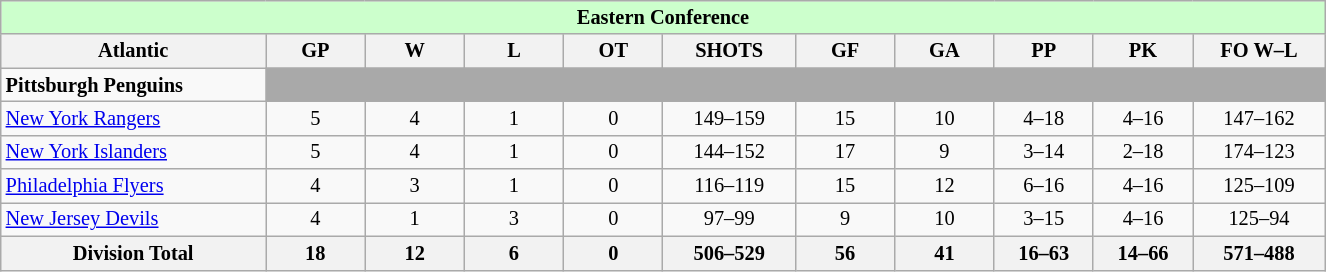<table class="wikitable" style="text-align:center; width:65em; font-size:85%;">
<tr style="background:#cfc; font-weight:bold;">
<td colspan=11>Eastern Conference</td>
</tr>
<tr>
<th width="20%">Atlantic</th>
<th width="7.5%">GP</th>
<th width="7.5%">W</th>
<th width="7.5%">L</th>
<th width="7.5%">OT</th>
<th width="10%">SHOTS</th>
<th width="7.5%">GF</th>
<th width="7.5%">GA</th>
<th width="7.5%">PP</th>
<th width="7.5%">PK</th>
<th width="10%">FO W–L</th>
</tr>
<tr>
<td align=left><strong>Pittsburgh Penguins</strong></td>
<td style="background:darkgray;" colspan=10></td>
</tr>
<tr>
<td align=left><a href='#'>New York Rangers</a></td>
<td>5</td>
<td>4</td>
<td>1</td>
<td>0</td>
<td>149–159</td>
<td>15</td>
<td>10</td>
<td>4–18</td>
<td>4–16</td>
<td>147–162</td>
</tr>
<tr>
<td align=left><a href='#'>New York Islanders</a></td>
<td>5</td>
<td>4</td>
<td>1</td>
<td>0</td>
<td>144–152</td>
<td>17</td>
<td>9</td>
<td>3–14</td>
<td>2–18</td>
<td>174–123</td>
</tr>
<tr>
<td align=left><a href='#'>Philadelphia Flyers</a></td>
<td>4</td>
<td>3</td>
<td>1</td>
<td>0</td>
<td>116–119</td>
<td>15</td>
<td>12</td>
<td>6–16</td>
<td>4–16</td>
<td>125–109</td>
</tr>
<tr>
<td align=left><a href='#'>New Jersey Devils</a></td>
<td>4</td>
<td>1</td>
<td>3</td>
<td>0</td>
<td>97–99</td>
<td>9</td>
<td>10</td>
<td>3–15</td>
<td>4–16</td>
<td>125–94</td>
</tr>
<tr>
<th>Division Total</th>
<th>18</th>
<th>12</th>
<th>6</th>
<th>0</th>
<th>506–529</th>
<th>56</th>
<th>41</th>
<th>16–63</th>
<th>14–66</th>
<th>571–488</th>
</tr>
</table>
